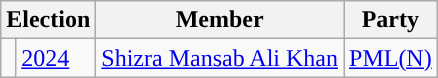<table class="wikitable">
<tr>
<th colspan="2">Election</th>
<th>Member</th>
<th>Party</th>
</tr>
<tr>
<td style="background-color: "></td>
<td><a href='#'>2024</a></td>
<td><a href='#'>Shizra Mansab Ali Khan</a></td>
<td><a href='#'>PML(N)</a></td>
</tr>
</table>
